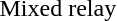<table>
<tr>
<td>Mixed relay<br></td>
<td><br></td>
<td><br></td>
<td><br></td>
</tr>
</table>
